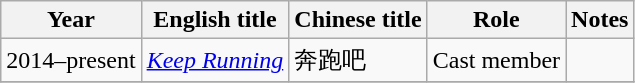<table class="wikitable sortable">
<tr>
<th>Year</th>
<th>English title</th>
<th>Chinese title</th>
<th>Role</th>
<th>Notes</th>
</tr>
<tr>
<td>2014–present</td>
<td><em><a href='#'>Keep Running</a></em></td>
<td>奔跑吧</td>
<td>Cast member</td>
<td></td>
</tr>
<tr>
</tr>
</table>
